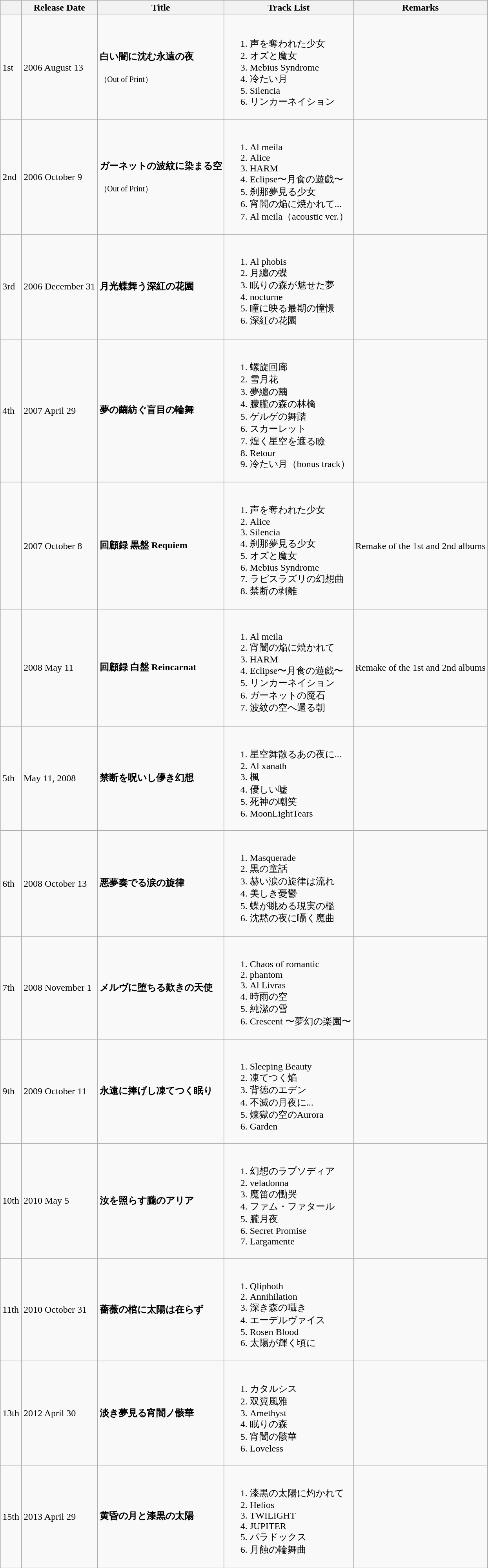<table class=wikitable>
<tr>
<th></th>
<th>Release Date</th>
<th>Title</th>
<th>Track List</th>
<th>Remarks</th>
</tr>
<tr>
<td>1st</td>
<td>2006 August 13</td>
<td><strong>白い闇に沈む永遠の夜</strong><br><br><small>（Out of Print）</small></td>
<td><br><ol><li>声を奪われた少女</li><li>オズと魔女</li><li>Mebius Syndrome</li><li>冷たい月</li><li>Silencia</li><li>リンカーネイション</li></ol></td>
<td></td>
</tr>
<tr>
<td>2nd</td>
<td>2006 October 9</td>
<td><strong>ガーネットの波紋に染まる空</strong><br><br><small>（Out of Print）</small></td>
<td><br><ol><li>Al meila</li><li>Alice</li><li>HARM</li><li>Eclipse〜月食の遊戯〜</li><li>刹那夢見る少女</li><li>宵闇の焔に焼かれて...</li><li>Al meila（acoustic ver.）</li></ol></td>
<td></td>
</tr>
<tr>
<td>3rd</td>
<td>2006 December 31</td>
<td><strong>月光蝶舞う深紅の花園</strong></td>
<td><br><ol><li>Al phobis</li><li>月纏の蝶</li><li>眠りの森が魅せた夢</li><li>nocturne</li><li>瞳に映る最期の憧憬</li><li>深紅の花園</li></ol></td>
<td></td>
</tr>
<tr>
<td>4th</td>
<td>2007 April 29</td>
<td><strong>夢の繭紡ぐ盲目の輪舞</strong></td>
<td><br><ol><li>螺旋回廊</li><li>雪月花</li><li>夢纏の繭</li><li>朦朧の森の林檎</li><li>ゲルゲの舞踏</li><li>スカーレット</li><li>煌く星空を遮る瞼</li><li>Retour</li><li>冷たい月（bonus track）</li></ol></td>
<td></td>
</tr>
<tr>
<td></td>
<td>2007 October 8</td>
<td><strong>回顧録 黒盤 Requiem</strong></td>
<td><br><ol><li>声を奪われた少女</li><li>Alice</li><li>Silencia</li><li>刹那夢見る少女</li><li>オズと魔女</li><li>Mebius Syndrome</li><li>ラピスラズリの幻想曲</li><li>禁断の剥離</li></ol></td>
<td>Remake of the 1st and 2nd albums</td>
</tr>
<tr>
<td></td>
<td>2008 May 11</td>
<td><strong>回顧録 白盤 Reincarnat</strong></td>
<td><br><ol><li>Al meila</li><li>宵闇の焔に焼かれて</li><li>HARM</li><li>Eclipse〜月食の遊戯〜</li><li>リンカーネイション</li><li>ガーネットの魔石</li><li>波紋の空へ還る朝</li></ol></td>
<td>Remake of the 1st and 2nd albums</td>
</tr>
<tr>
<td>5th</td>
<td>May 11, 2008</td>
<td><strong>禁断を呪いし儚き幻想</strong></td>
<td><br><ol><li>星空舞散るあの夜に...</li><li>Al xanath</li><li>楓</li><li>優しい嘘</li><li>死神の嘲笑</li><li>MoonLightTears</li></ol></td>
<td></td>
</tr>
<tr>
<td>6th</td>
<td>2008 October 13</td>
<td><strong>悪夢奏でる涙の旋律</strong></td>
<td><br><ol><li>Masquerade</li><li>黒の童話</li><li>赫い涙の旋律は流れ</li><li>美しき憂鬱</li><li>蝶が眺める現実の檻</li><li>沈黙の夜に囁く魔曲</li></ol></td>
<td></td>
</tr>
<tr>
<td>7th</td>
<td>2008 November 1</td>
<td><strong>メルヴに堕ちる歎きの天使</strong></td>
<td><br><ol><li>Chaos of romantic</li><li>phantom</li><li>Al Livras</li><li>時雨の空</li><li>純潔の雪</li><li>Crescent 〜夢幻の楽園〜</li></ol></td>
<td></td>
</tr>
<tr>
<td>9th</td>
<td>2009 October 11</td>
<td><strong>永遠に捧げし凍てつく眠り</strong></td>
<td><br><ol><li>Sleeping Beauty</li><li>凍てつく焔</li><li>背徳のエデン</li><li>不滅の月夜に...</li><li>煉獄の空のAurora</li><li>Garden</li></ol></td>
<td></td>
</tr>
<tr>
<td>10th</td>
<td>2010 May 5</td>
<td><strong>汝を照らす朧のアリア</strong></td>
<td><br><ol><li>幻想のラプソディア</li><li>veladonna</li><li>魔笛の慟哭</li><li>ファム・ファタール</li><li>朧月夜</li><li>Secret Promise</li><li>Largamente</li></ol></td>
<td></td>
</tr>
<tr>
<td>11th</td>
<td>2010 October 31</td>
<td><strong>薔薇の棺に太陽は在らず</strong></td>
<td><br><ol><li>Qliphoth</li><li>Annihilation</li><li>深き森の囁き</li><li>エーデルヴァイス</li><li>Rosen Blood</li><li>太陽が輝く頃に</li></ol></td>
<td></td>
</tr>
<tr>
<td>13th</td>
<td>2012 April 30</td>
<td><strong>淡き夢見る宵闇ノ骸華</strong></td>
<td><br><ol><li>カタルシス</li><li>双翼風雅</li><li>Amethyst</li><li>眠りの森</li><li>宵闇の骸華</li><li>Loveless</li></ol></td>
<td></td>
</tr>
<tr>
<td>15th</td>
<td>2013 April 29</td>
<td><strong>黄昏の月と漆黒の太陽</strong></td>
<td><br><ol><li>漆黒の太陽に灼かれて</li><li>Helios</li><li>TWILIGHT</li><li>JUPITER</li><li>パラドックス</li><li>月蝕の輪舞曲</li></ol></td>
<td></td>
</tr>
</table>
